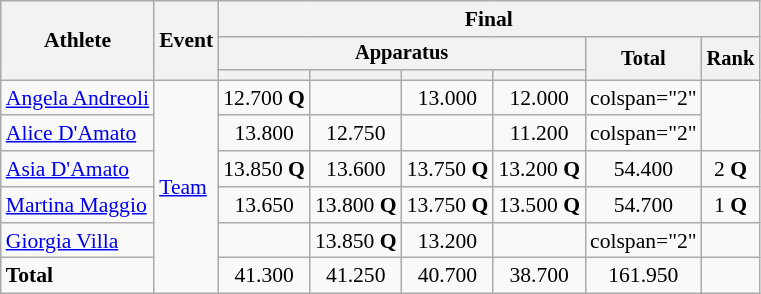<table class="wikitable" style="font-size:90%">
<tr>
<th rowspan=3>Athlete</th>
<th rowspan=3>Event</th>
<th colspan=6>Final</th>
</tr>
<tr style="font-size:95%">
<th colspan=4>Apparatus</th>
<th rowspan=2>Total</th>
<th rowspan=2>Rank</th>
</tr>
<tr style="font-size:95%">
<th></th>
<th></th>
<th></th>
<th></th>
</tr>
<tr align=center>
<td align=left><a href='#'>Angela Andreoli</a></td>
<td align=left rowspan=6><a href='#'>Team</a></td>
<td>12.700 <strong>Q</strong></td>
<td></td>
<td>13.000</td>
<td>12.000</td>
<td>colspan="2" </td>
</tr>
<tr align=center>
<td align=left><a href='#'>Alice D'Amato</a></td>
<td>13.800</td>
<td>12.750</td>
<td></td>
<td>11.200</td>
<td>colspan="2" </td>
</tr>
<tr align=center>
<td align=left><a href='#'>Asia D'Amato</a></td>
<td>13.850 <strong>Q</strong></td>
<td>13.600</td>
<td>13.750 <strong>Q</strong></td>
<td>13.200 <strong>Q</strong></td>
<td>54.400</td>
<td>2 <strong>Q</strong></td>
</tr>
<tr align=center>
<td align=left><a href='#'>Martina Maggio</a></td>
<td>13.650</td>
<td>13.800 <strong>Q</strong></td>
<td>13.750 <strong>Q</strong></td>
<td>13.500 <strong>Q</strong></td>
<td>54.700</td>
<td>1 <strong>Q</strong></td>
</tr>
<tr align=center>
<td align=left><a href='#'>Giorgia Villa</a></td>
<td></td>
<td>13.850 <strong>Q</strong></td>
<td>13.200</td>
<td></td>
<td>colspan="2" </td>
</tr>
<tr align=center>
<td align=left><strong>Total</strong></td>
<td>41.300</td>
<td>41.250</td>
<td>40.700</td>
<td>38.700</td>
<td>161.950</td>
<td></td>
</tr>
</table>
